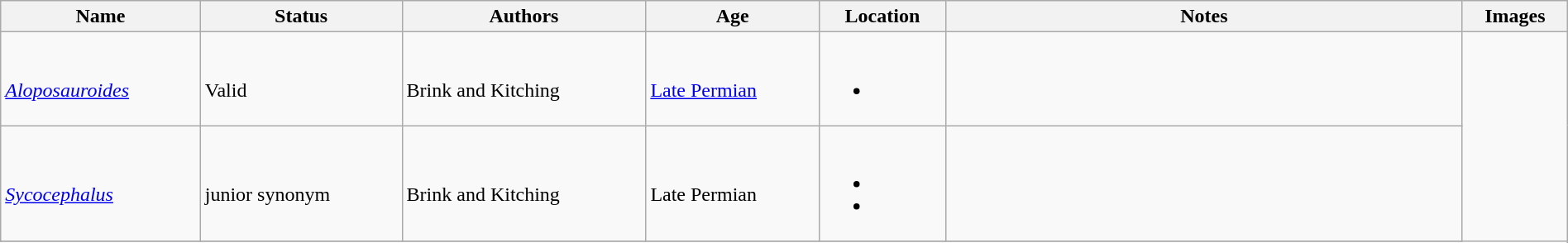<table class="wikitable sortable" align="center" width="100%">
<tr>
<th>Name</th>
<th>Status</th>
<th>Authors</th>
<th>Age</th>
<th>Location</th>
<th width="33%" class="unsortable">Notes</th>
<th class="unsortable">Images</th>
</tr>
<tr>
<td><br><em><a href='#'>Aloposauroides</a></em></td>
<td><br>Valid</td>
<td><br>Brink and Kitching</td>
<td><br><a href='#'>Late Permian</a></td>
<td><br><ul><li></li></ul></td>
<td></td>
<td rowspan="99"><br></td>
</tr>
<tr>
<td><br><em><a href='#'>Sycocephalus</a></em></td>
<td><br>junior synonym</td>
<td><br>Brink and Kitching</td>
<td><br>Late Permian</td>
<td><br><ul><li></li><li></li></ul></td>
<td></td>
</tr>
<tr>
</tr>
</table>
